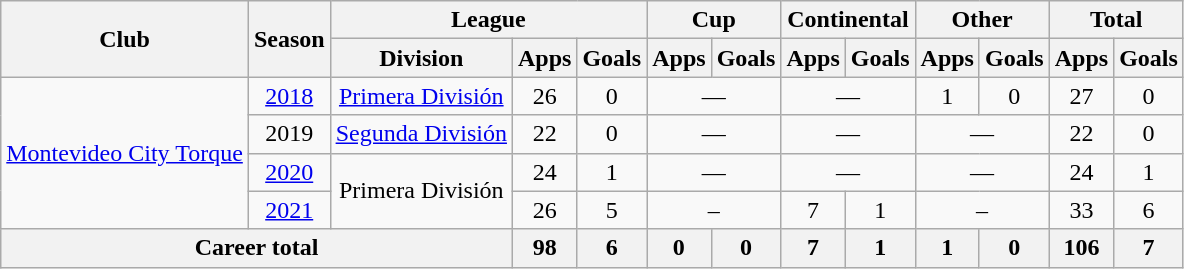<table class="wikitable" Style="text-align: center">
<tr>
<th rowspan="2">Club</th>
<th rowspan="2">Season</th>
<th colspan="3">League</th>
<th colspan="2">Cup</th>
<th colspan="2">Continental</th>
<th colspan="2">Other</th>
<th colspan="2">Total</th>
</tr>
<tr>
<th>Division</th>
<th>Apps</th>
<th>Goals</th>
<th>Apps</th>
<th>Goals</th>
<th>Apps</th>
<th>Goals</th>
<th>Apps</th>
<th>Goals</th>
<th>Apps</th>
<th>Goals</th>
</tr>
<tr>
<td rowspan="4"><a href='#'>Montevideo City Torque</a></td>
<td><a href='#'>2018</a></td>
<td rowspan="1"><a href='#'>Primera División</a></td>
<td>26</td>
<td>0</td>
<td colspan="2">—</td>
<td colspan="2">—</td>
<td>1</td>
<td>0</td>
<td>27</td>
<td>0</td>
</tr>
<tr>
<td>2019</td>
<td rowspan="1"><a href='#'>Segunda División</a></td>
<td>22</td>
<td>0</td>
<td colspan="2">—</td>
<td colspan="2">—</td>
<td colspan="2">—</td>
<td>22</td>
<td>0</td>
</tr>
<tr>
<td><a href='#'>2020</a></td>
<td rowspan="2">Primera División</td>
<td>24</td>
<td>1</td>
<td colspan="2">—</td>
<td colspan="2">—</td>
<td colspan="2">—</td>
<td>24</td>
<td>1</td>
</tr>
<tr>
<td><a href='#'>2021</a></td>
<td>26</td>
<td>5</td>
<td colspan="2">–</td>
<td>7</td>
<td>1</td>
<td colspan="2">–</td>
<td>33</td>
<td>6</td>
</tr>
<tr>
<th colspan="3">Career total</th>
<th>98</th>
<th>6</th>
<th>0</th>
<th>0</th>
<th>7</th>
<th>1</th>
<th>1</th>
<th>0</th>
<th>106</th>
<th>7</th>
</tr>
</table>
